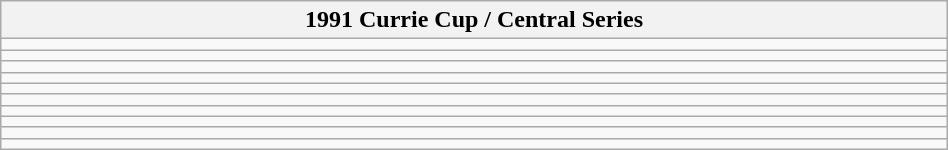<table class="wikitable" width=50%>
<tr>
<th>1991 Currie Cup / Central Series</th>
</tr>
<tr>
<td></td>
</tr>
<tr>
<td></td>
</tr>
<tr>
<td></td>
</tr>
<tr>
<td></td>
</tr>
<tr>
<td></td>
</tr>
<tr>
<td></td>
</tr>
<tr>
<td></td>
</tr>
<tr>
<td></td>
</tr>
<tr>
<td></td>
</tr>
<tr>
<td></td>
</tr>
</table>
